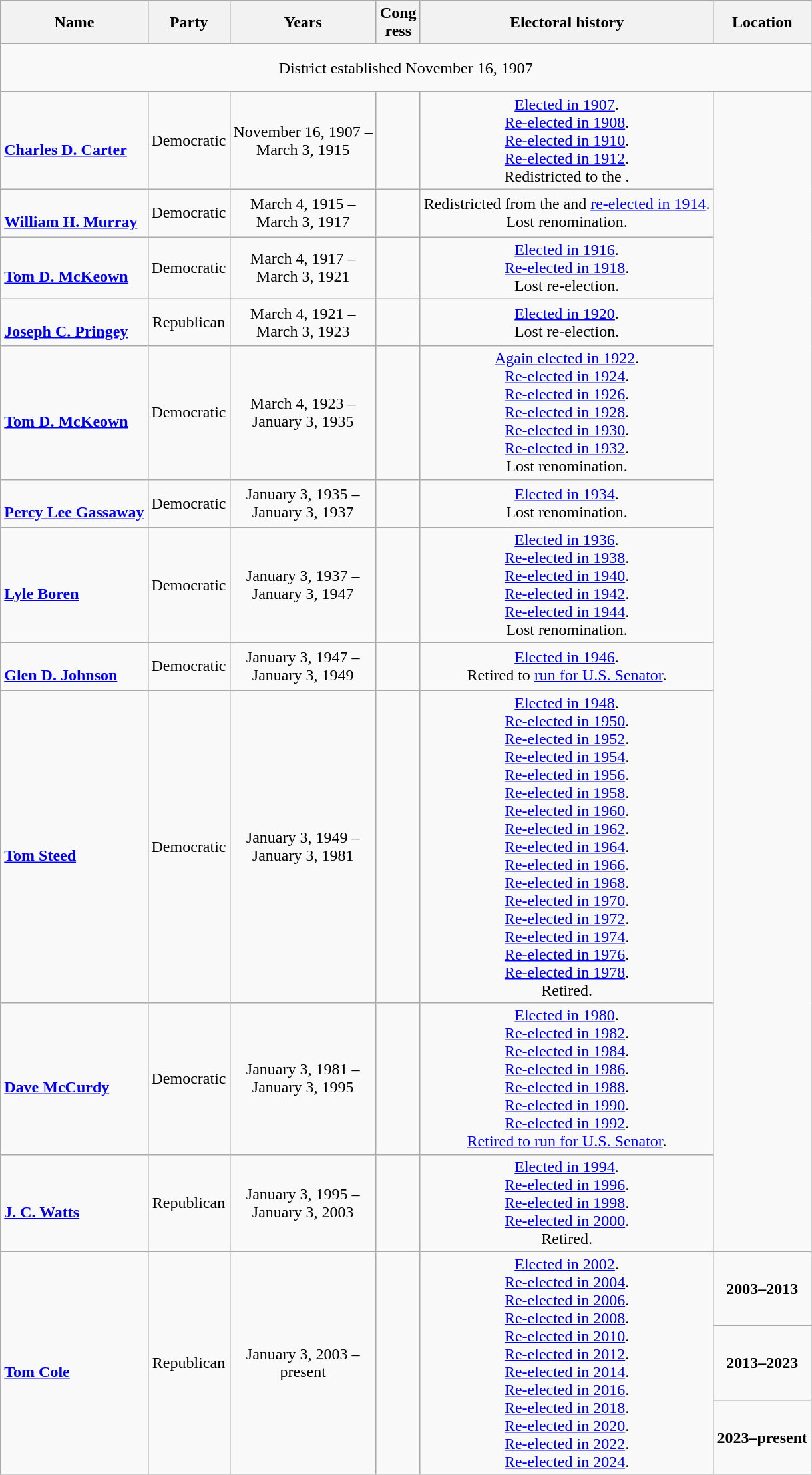<table class=wikitable style="text-align:center">
<tr>
<th>Name</th>
<th>Party</th>
<th>Years</th>
<th>Cong<br>ress</th>
<th>Electoral history</th>
<th>Location</th>
</tr>
<tr style="height:3em">
<td colspan=6>District established November 16, 1907</td>
</tr>
<tr style="height:3em">
<td align=left><br><strong><a href='#'>Charles D. Carter</a></strong><br></td>
<td>Democratic</td>
<td nowrap>November 16, 1907 –<br>March 3, 1915</td>
<td></td>
<td><a href='#'>Elected in 1907</a>.<br><a href='#'>Re-elected in 1908</a>.<br><a href='#'>Re-elected in 1910</a>.<br><a href='#'>Re-elected in 1912</a>.<br>Redistricted to the .</td>
<td rowspan=11></td>
</tr>
<tr style="height:3em">
<td align=left><br><strong><a href='#'>William H. Murray</a></strong><br></td>
<td>Democratic</td>
<td nowrap>March 4, 1915 –<br>March 3, 1917</td>
<td></td>
<td>Redistricted from the  and <a href='#'>re-elected in 1914</a>.<br>Lost renomination.</td>
</tr>
<tr style="height:3em">
<td align=left><br><strong><a href='#'>Tom D. McKeown</a></strong><br></td>
<td>Democratic</td>
<td nowrap>March 4, 1917 –<br>March 3, 1921</td>
<td></td>
<td><a href='#'>Elected in 1916</a>.<br><a href='#'>Re-elected in 1918</a>.<br>Lost re-election.</td>
</tr>
<tr style="height:3em">
<td align=left><br><strong><a href='#'>Joseph C. Pringey</a></strong><br></td>
<td>Republican</td>
<td nowrap>March 4, 1921 –<br>March 3, 1923</td>
<td></td>
<td><a href='#'>Elected in 1920</a>.<br>Lost re-election.</td>
</tr>
<tr style="height:3em">
<td align=left><br><strong><a href='#'>Tom D. McKeown</a></strong><br></td>
<td>Democratic</td>
<td nowrap>March 4, 1923 –<br>January 3, 1935</td>
<td></td>
<td><a href='#'>Again elected in 1922</a>.<br><a href='#'>Re-elected in 1924</a>.<br><a href='#'>Re-elected in 1926</a>.<br><a href='#'>Re-elected in 1928</a>.<br><a href='#'>Re-elected in 1930</a>.<br><a href='#'>Re-elected in 1932</a>.<br>Lost renomination.</td>
</tr>
<tr style="height:3em">
<td align=left><br><strong><a href='#'>Percy Lee Gassaway</a></strong><br></td>
<td>Democratic</td>
<td nowrap>January 3, 1935 –<br>January 3, 1937</td>
<td></td>
<td><a href='#'>Elected in 1934</a>.<br>Lost renomination.</td>
</tr>
<tr style="height:3em">
<td align=left><br><strong><a href='#'>Lyle Boren</a></strong><br></td>
<td>Democratic</td>
<td nowrap>January 3, 1937 –<br>January 3, 1947</td>
<td></td>
<td><a href='#'>Elected in 1936</a>.<br><a href='#'>Re-elected in 1938</a>.<br><a href='#'>Re-elected in 1940</a>.<br><a href='#'>Re-elected in 1942</a>.<br><a href='#'>Re-elected in 1944</a>.<br>Lost renomination.</td>
</tr>
<tr style="height:3em">
<td align=left><br><strong><a href='#'>Glen D. Johnson</a></strong><br></td>
<td>Democratic</td>
<td nowrap>January 3, 1947 –<br>January 3, 1949</td>
<td></td>
<td><a href='#'>Elected in 1946</a>.<br>Retired to <a href='#'>run for U.S. Senator</a>.</td>
</tr>
<tr style="height:3em">
<td align=left><br><strong><a href='#'>Tom Steed</a></strong><br></td>
<td>Democratic</td>
<td nowrap>January 3, 1949 –<br>January 3, 1981</td>
<td></td>
<td><a href='#'>Elected in 1948</a>.<br><a href='#'>Re-elected in 1950</a>.<br><a href='#'>Re-elected in 1952</a>.<br><a href='#'>Re-elected in 1954</a>.<br><a href='#'>Re-elected in 1956</a>.<br><a href='#'>Re-elected in 1958</a>.<br><a href='#'>Re-elected in 1960</a>.<br><a href='#'>Re-elected in 1962</a>.<br><a href='#'>Re-elected in 1964</a>.<br><a href='#'>Re-elected in 1966</a>.<br><a href='#'>Re-elected in 1968</a>.<br><a href='#'>Re-elected in 1970</a>.<br><a href='#'>Re-elected in 1972</a>.<br><a href='#'>Re-elected in 1974</a>.<br><a href='#'>Re-elected in 1976</a>.<br><a href='#'>Re-elected in 1978</a>.<br>Retired.</td>
</tr>
<tr style="height:3em">
<td align=left><br><strong><a href='#'>Dave McCurdy</a></strong><br></td>
<td>Democratic</td>
<td nowrap>January 3, 1981 –<br>January 3, 1995</td>
<td></td>
<td><a href='#'>Elected in 1980</a>.<br><a href='#'>Re-elected in 1982</a>.<br><a href='#'>Re-elected in 1984</a>.<br><a href='#'>Re-elected in 1986</a>.<br><a href='#'>Re-elected in 1988</a>.<br><a href='#'>Re-elected in 1990</a>.<br><a href='#'>Re-elected in 1992</a>.<br><a href='#'>Retired to run for U.S. Senator</a>.</td>
</tr>
<tr style="height:3em">
<td align=left><br><strong><a href='#'>J. C. Watts</a></strong><br></td>
<td>Republican</td>
<td nowrap>January 3, 1995 –<br>January 3, 2003</td>
<td></td>
<td><a href='#'>Elected in 1994</a>.<br><a href='#'>Re-elected in 1996</a>.<br><a href='#'>Re-elected in 1998</a>.<br><a href='#'>Re-elected in 2000</a>.<br>Retired.</td>
</tr>
<tr style="height:3em">
<td rowspan=3 align=left><br><strong><a href='#'>Tom Cole</a></strong><br></td>
<td rowspan=3 >Republican</td>
<td rowspan=3 nowrap>January 3, 2003 –<br>present</td>
<td rowspan=3></td>
<td rowspan=3><a href='#'>Elected in 2002</a>.<br><a href='#'>Re-elected in 2004</a>.<br><a href='#'>Re-elected in 2006</a>.<br><a href='#'>Re-elected in 2008</a>.<br><a href='#'>Re-elected in 2010</a>.<br><a href='#'>Re-elected in 2012</a>.<br><a href='#'>Re-elected in 2014</a>.<br><a href='#'>Re-elected in 2016</a>.<br><a href='#'>Re-elected in 2018</a>.<br><a href='#'>Re-elected in 2020</a>.<br><a href='#'>Re-elected in 2022</a>.<br><a href='#'>Re-elected in 2024</a>.</td>
<td><strong>2003–2013</strong></td>
</tr>
<tr style="height:3em">
<td><strong>2013–2023</strong></td>
</tr>
<tr style="height:3em">
<td><strong>2023–present</strong></td>
</tr>
</table>
